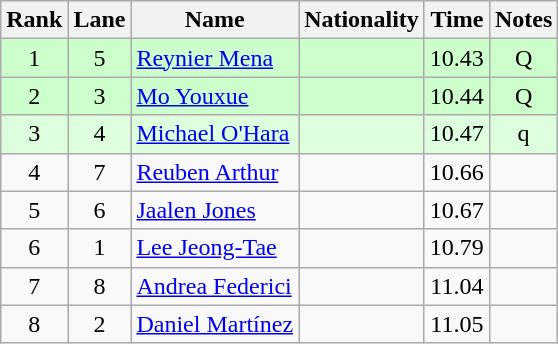<table class="wikitable sortable" style="text-align:center">
<tr>
<th>Rank</th>
<th>Lane</th>
<th>Name</th>
<th>Nationality</th>
<th>Time</th>
<th>Notes</th>
</tr>
<tr bgcolor=ccffcc>
<td>1</td>
<td>5</td>
<td align=left><a href='#'>Reynier Mena</a></td>
<td align=left></td>
<td>10.43</td>
<td>Q</td>
</tr>
<tr bgcolor=ccffcc>
<td>2</td>
<td>3</td>
<td align=left><a href='#'>Mo Youxue</a></td>
<td align=left></td>
<td>10.44</td>
<td>Q</td>
</tr>
<tr bgcolor=ddffdd>
<td>3</td>
<td>4</td>
<td align=left><a href='#'>Michael O'Hara</a></td>
<td align=left></td>
<td>10.47</td>
<td>q</td>
</tr>
<tr>
<td>4</td>
<td>7</td>
<td align=left><a href='#'>Reuben Arthur</a></td>
<td align=left></td>
<td>10.66</td>
<td></td>
</tr>
<tr>
<td>5</td>
<td>6</td>
<td align=left><a href='#'>Jaalen Jones</a></td>
<td align=left></td>
<td>10.67</td>
<td></td>
</tr>
<tr>
<td>6</td>
<td>1</td>
<td align=left><a href='#'>Lee Jeong-Tae</a></td>
<td align=left></td>
<td>10.79</td>
<td></td>
</tr>
<tr>
<td>7</td>
<td>8</td>
<td align=left><a href='#'>Andrea Federici</a></td>
<td align=left></td>
<td>11.04</td>
<td></td>
</tr>
<tr>
<td>8</td>
<td>2</td>
<td align=left><a href='#'>Daniel Martínez</a></td>
<td align=left></td>
<td>11.05</td>
<td></td>
</tr>
</table>
